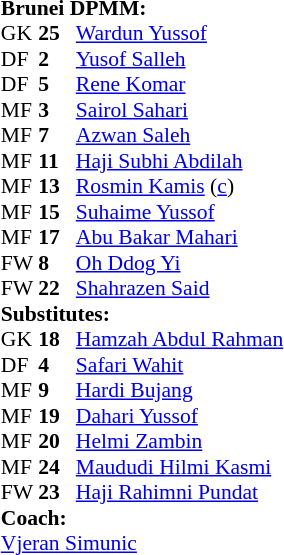<table style="font-size: 90%; margin:0.2em auto;" cellspacing="0" cellpadding="0">
<tr>
<td colspan="4"><strong>Brunei DPMM:</strong></td>
</tr>
<tr>
<th width="25"></th>
<th width="25"></th>
</tr>
<tr>
<td>GK</td>
<td><strong>25</strong></td>
<td> <a href='#'>Wardun Yussof</a></td>
</tr>
<tr>
<td>DF</td>
<td><strong>2</strong></td>
<td> <a href='#'>Yusof Salleh</a></td>
<td></td>
</tr>
<tr>
<td>DF</td>
<td><strong>5</strong></td>
<td> <a href='#'>Rene Komar</a></td>
</tr>
<tr>
<td>MF</td>
<td><strong>3</strong></td>
<td> <a href='#'>Sairol Sahari</a></td>
</tr>
<tr>
<td>MF</td>
<td><strong>7</strong></td>
<td> <a href='#'>Azwan Saleh</a></td>
</tr>
<tr>
<td>MF</td>
<td><strong>11</strong></td>
<td> <a href='#'>Haji Subhi Abdilah</a></td>
<td></td>
</tr>
<tr>
<td>MF</td>
<td><strong>13</strong></td>
<td> <a href='#'>Rosmin Kamis</a> (<a href='#'>c</a>)</td>
</tr>
<tr>
<td>MF</td>
<td><strong>15</strong></td>
<td> <a href='#'>Suhaime Yussof</a></td>
<td></td>
<td></td>
</tr>
<tr>
<td>MF</td>
<td><strong>17</strong></td>
<td> <a href='#'>Abu Bakar Mahari</a></td>
<td></td>
<td></td>
</tr>
<tr>
<td>FW</td>
<td><strong>8</strong></td>
<td> <a href='#'>Oh Ddog Yi</a></td>
<td></td>
</tr>
<tr>
<td>FW</td>
<td><strong>22</strong></td>
<td> <a href='#'>Shahrazen Said</a></td>
</tr>
<tr>
<td colspan=4><strong>Substitutes:</strong></td>
</tr>
<tr>
<td>GK</td>
<td><strong>18</strong></td>
<td> <a href='#'>Hamzah Abdul Rahman</a></td>
</tr>
<tr>
<td>DF</td>
<td><strong>4</strong></td>
<td> <a href='#'>Safari Wahit</a></td>
<td></td>
<td></td>
</tr>
<tr>
<td>MF</td>
<td><strong>9</strong></td>
<td> <a href='#'>Hardi Bujang</a></td>
<td></td>
<td></td>
</tr>
<tr>
<td>MF</td>
<td><strong>19</strong></td>
<td> <a href='#'>Dahari Yussof</a></td>
</tr>
<tr>
<td>MF</td>
<td><strong>20</strong></td>
<td> <a href='#'>Helmi Zambin</a></td>
</tr>
<tr>
<td>MF</td>
<td><strong>24</strong></td>
<td> <a href='#'>Maududi Hilmi Kasmi</a></td>
</tr>
<tr>
<td>FW</td>
<td><strong>23</strong></td>
<td> <a href='#'>Haji Rahimni Pundat</a></td>
</tr>
<tr>
<td colspan=4><strong>Coach:</strong></td>
</tr>
<tr>
<td colspan="4"> <a href='#'>Vjeran Simunic</a></td>
</tr>
</table>
